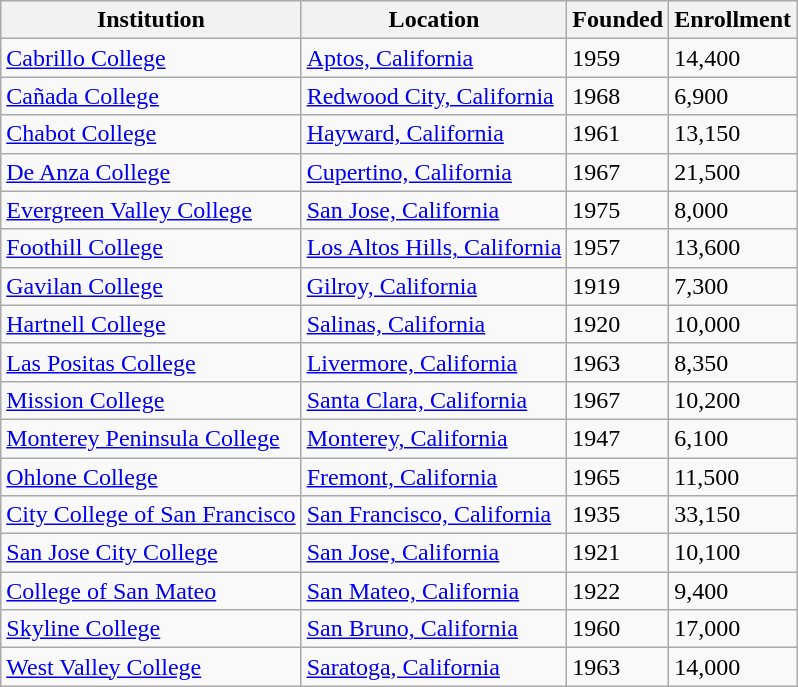<table class="wikitable">
<tr>
<th>Institution</th>
<th>Location</th>
<th>Founded</th>
<th>Enrollment</th>
</tr>
<tr |>
<td><a href='#'>Cabrillo College</a></td>
<td><a href='#'>Aptos, California</a></td>
<td>1959</td>
<td>14,400</td>
</tr>
<tr>
<td><a href='#'>Cañada College</a></td>
<td><a href='#'>Redwood City, California</a></td>
<td>1968</td>
<td>6,900</td>
</tr>
<tr>
<td><a href='#'>Chabot College</a></td>
<td><a href='#'>Hayward, California</a></td>
<td>1961</td>
<td>13,150</td>
</tr>
<tr>
<td><a href='#'>De Anza College</a></td>
<td><a href='#'>Cupertino, California</a></td>
<td>1967</td>
<td>21,500</td>
</tr>
<tr>
<td><a href='#'>Evergreen Valley College</a></td>
<td><a href='#'>San Jose, California</a></td>
<td>1975</td>
<td>8,000</td>
</tr>
<tr>
<td><a href='#'>Foothill College</a></td>
<td><a href='#'>Los Altos Hills, California</a></td>
<td>1957</td>
<td>13,600</td>
</tr>
<tr>
<td><a href='#'>Gavilan College</a></td>
<td><a href='#'>Gilroy, California</a></td>
<td>1919</td>
<td>7,300</td>
</tr>
<tr>
<td><a href='#'>Hartnell College</a></td>
<td><a href='#'>Salinas, California</a></td>
<td>1920</td>
<td>10,000</td>
</tr>
<tr>
<td><a href='#'>Las Positas College</a></td>
<td><a href='#'>Livermore, California</a></td>
<td>1963</td>
<td>8,350</td>
</tr>
<tr>
<td><a href='#'>Mission College</a></td>
<td><a href='#'>Santa Clara, California</a></td>
<td>1967</td>
<td>10,200</td>
</tr>
<tr>
<td><a href='#'>Monterey Peninsula College</a></td>
<td><a href='#'>Monterey, California</a></td>
<td>1947</td>
<td>6,100</td>
</tr>
<tr>
<td><a href='#'>Ohlone College</a></td>
<td><a href='#'>Fremont, California</a></td>
<td>1965</td>
<td>11,500</td>
</tr>
<tr>
<td><a href='#'>City College of San Francisco</a></td>
<td><a href='#'>San Francisco, California</a></td>
<td>1935</td>
<td>33,150</td>
</tr>
<tr>
<td><a href='#'>San Jose City College</a></td>
<td><a href='#'>San Jose, California</a></td>
<td>1921</td>
<td>10,100</td>
</tr>
<tr>
<td><a href='#'>College of San Mateo</a></td>
<td><a href='#'>San Mateo, California</a></td>
<td>1922</td>
<td>9,400</td>
</tr>
<tr>
<td><a href='#'>Skyline College</a></td>
<td><a href='#'>San Bruno, California</a></td>
<td>1960</td>
<td>17,000</td>
</tr>
<tr>
<td><a href='#'>West Valley College</a></td>
<td><a href='#'>Saratoga, California</a></td>
<td>1963</td>
<td>14,000</td>
</tr>
</table>
